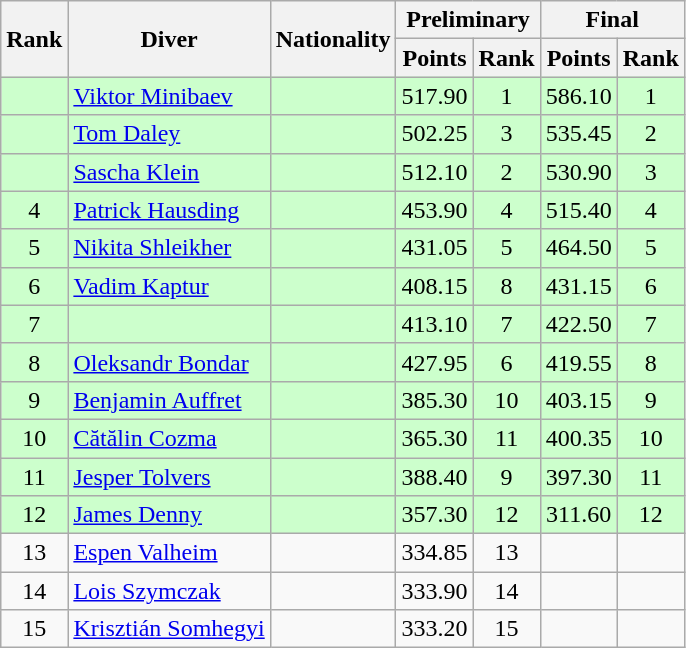<table class="wikitable sortable" style="text-align:center">
<tr>
<th rowspan=2>Rank</th>
<th rowspan=2>Diver</th>
<th rowspan=2>Nationality</th>
<th colspan="2">Preliminary</th>
<th colspan="2">Final</th>
</tr>
<tr>
<th>Points</th>
<th>Rank</th>
<th>Points</th>
<th>Rank</th>
</tr>
<tr bgcolor=ccffcc>
<td></td>
<td align=left><a href='#'>Viktor Minibaev</a></td>
<td align=left></td>
<td>517.90</td>
<td>1</td>
<td>586.10</td>
<td>1</td>
</tr>
<tr bgcolor=ccffcc>
<td></td>
<td align=left><a href='#'>Tom Daley</a></td>
<td align=left></td>
<td>502.25</td>
<td>3</td>
<td>535.45</td>
<td>2</td>
</tr>
<tr bgcolor=ccffcc>
<td></td>
<td align=left><a href='#'>Sascha Klein</a></td>
<td align=left></td>
<td>512.10</td>
<td>2</td>
<td>530.90</td>
<td>3</td>
</tr>
<tr bgcolor=ccffcc>
<td>4</td>
<td align=left><a href='#'>Patrick Hausding</a></td>
<td align=left></td>
<td>453.90</td>
<td>4</td>
<td>515.40</td>
<td>4</td>
</tr>
<tr bgcolor=ccffcc>
<td>5</td>
<td align=left><a href='#'>Nikita Shleikher</a></td>
<td align=left></td>
<td>431.05</td>
<td>5</td>
<td>464.50</td>
<td>5</td>
</tr>
<tr bgcolor=ccffcc>
<td>6</td>
<td align=left><a href='#'>Vadim Kaptur</a></td>
<td align=left></td>
<td>408.15</td>
<td>8</td>
<td>431.15</td>
<td>6</td>
</tr>
<tr bgcolor=ccffcc>
<td>7</td>
<td align=left></td>
<td align=left></td>
<td>413.10</td>
<td>7</td>
<td>422.50</td>
<td>7</td>
</tr>
<tr bgcolor=ccffcc>
<td>8</td>
<td align=left><a href='#'>Oleksandr Bondar</a></td>
<td align=left></td>
<td>427.95</td>
<td>6</td>
<td>419.55</td>
<td>8</td>
</tr>
<tr bgcolor=ccffcc>
<td>9</td>
<td align=left><a href='#'>Benjamin Auffret</a></td>
<td align=left></td>
<td>385.30</td>
<td>10</td>
<td>403.15</td>
<td>9</td>
</tr>
<tr bgcolor=ccffcc>
<td>10</td>
<td align=left><a href='#'>Cătălin Cozma</a></td>
<td align=left></td>
<td>365.30</td>
<td>11</td>
<td>400.35</td>
<td>10</td>
</tr>
<tr bgcolor=ccffcc>
<td>11</td>
<td align=left><a href='#'>Jesper Tolvers</a></td>
<td align=left></td>
<td>388.40</td>
<td>9</td>
<td>397.30</td>
<td>11</td>
</tr>
<tr bgcolor=ccffcc>
<td>12</td>
<td align=left><a href='#'>James Denny</a></td>
<td align=left></td>
<td>357.30</td>
<td>12</td>
<td>311.60</td>
<td>12</td>
</tr>
<tr>
<td>13</td>
<td align=left><a href='#'>Espen Valheim</a></td>
<td align=left></td>
<td>334.85</td>
<td>13</td>
<td></td>
<td></td>
</tr>
<tr>
<td>14</td>
<td align=left><a href='#'>Lois Szymczak</a></td>
<td align=left></td>
<td>333.90</td>
<td>14</td>
<td></td>
<td></td>
</tr>
<tr>
<td>15</td>
<td align=left><a href='#'>Krisztián Somhegyi</a></td>
<td align=left></td>
<td>333.20</td>
<td>15</td>
<td></td>
<td></td>
</tr>
</table>
